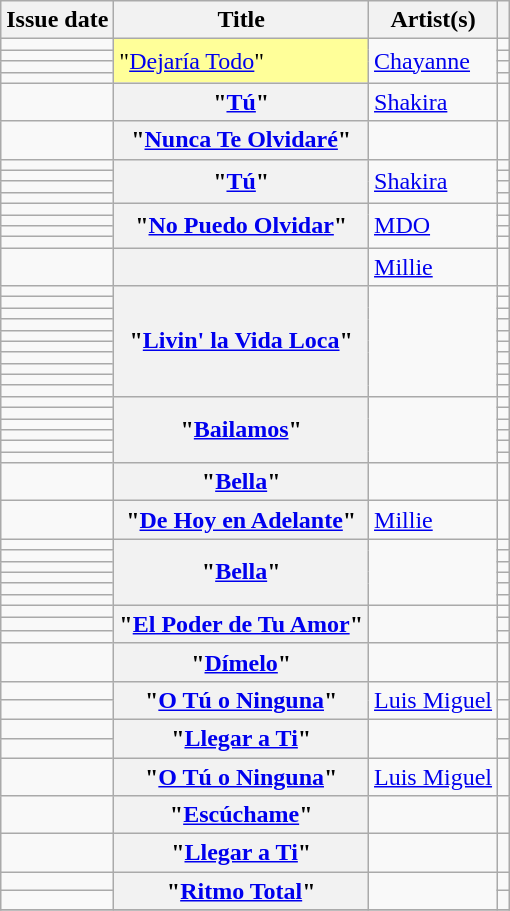<table class="wikitable sortable plainrowheaders">
<tr>
<th scope=col>Issue date</th>
<th scope=col>Title</th>
<th scope=col>Artist(s)</th>
<th scope=col class=unsortable></th>
</tr>
<tr>
<td></td>
<td bgcolor=#FFFF99 rowspan="4">"<a href='#'>Dejaría Todo</a>"  </td>
<td rowspan="4"><a href='#'>Chayanne</a></td>
<td style="text-align: center;"></td>
</tr>
<tr>
<td></td>
<td style="text-align: center;"></td>
</tr>
<tr>
<td></td>
<td style="text-align: center;"></td>
</tr>
<tr>
<td></td>
<td style="text-align: center;"></td>
</tr>
<tr>
<td></td>
<th scope=row>"<a href='#'>Tú</a>"</th>
<td><a href='#'>Shakira</a></td>
<td style="text-align: center;"></td>
</tr>
<tr>
<td></td>
<th scope=row>"<a href='#'>Nunca Te Olvidaré</a>"</th>
<td></td>
<td style="text-align: center;"></td>
</tr>
<tr>
<td></td>
<th scope=rowgroup rowspan="4">"<a href='#'>Tú</a>"</th>
<td rowspan="4"><a href='#'>Shakira</a></td>
<td style="text-align: center;"></td>
</tr>
<tr>
<td></td>
<td style="text-align: center;"></td>
</tr>
<tr>
<td></td>
<td style="text-align: center;"></td>
</tr>
<tr>
<td></td>
<td style="text-align: center;"></td>
</tr>
<tr>
<td></td>
<th scope=rowgroup rowspan="4">"<a href='#'>No Puedo Olvidar</a>"</th>
<td rowspan="4"><a href='#'>MDO</a></td>
<td style="text-align: center;"></td>
</tr>
<tr>
<td></td>
<td style="text-align: center;"></td>
</tr>
<tr>
<td></td>
<td style="text-align: center;"></td>
</tr>
<tr>
<td></td>
<td style="text-align: center;"></td>
</tr>
<tr>
<td></td>
<th scope=row></th>
<td><a href='#'>Millie</a></td>
<td style="text-align: center;"></td>
</tr>
<tr>
<td></td>
<th scope=rowgroup rowspan="10">"<a href='#'>Livin' la Vida Loca</a>" </th>
<td rowspan="10"></td>
<td style="text-align: center;"></td>
</tr>
<tr>
<td></td>
<td style="text-align: center;"></td>
</tr>
<tr>
<td></td>
<td style="text-align: center;"></td>
</tr>
<tr>
<td></td>
<td style="text-align: center;"></td>
</tr>
<tr>
<td></td>
<td style="text-align: center;"></td>
</tr>
<tr>
<td></td>
<td style="text-align: center;"></td>
</tr>
<tr>
<td></td>
<td style="text-align: center;"></td>
</tr>
<tr>
<td></td>
<td style="text-align: center;"></td>
</tr>
<tr>
<td></td>
<td style="text-align: center;"></td>
</tr>
<tr>
<td></td>
<td style="text-align: center;"></td>
</tr>
<tr>
<td></td>
<th scope=rowgroup rowspan="6">"<a href='#'>Bailamos</a>"</th>
<td rowspan="6"></td>
<td style="text-align: center;"></td>
</tr>
<tr>
<td></td>
<td style="text-align: center;"></td>
</tr>
<tr>
<td></td>
<td style="text-align: center;"></td>
</tr>
<tr>
<td></td>
<td style="text-align: center;"></td>
</tr>
<tr>
<td></td>
<td style="text-align: center;"></td>
</tr>
<tr>
<td></td>
<td style="text-align: center;"></td>
</tr>
<tr>
<td></td>
<th scope=row>"<a href='#'>Bella</a>"</th>
<td></td>
<td style="text-align: center;"></td>
</tr>
<tr>
<td></td>
<th scope=row>"<a href='#'>De Hoy en Adelante</a>"</th>
<td><a href='#'>Millie</a></td>
<td style="text-align: center;"></td>
</tr>
<tr>
<td></td>
<th scope=rowgroup rowspan="6">"<a href='#'>Bella</a>"</th>
<td rowspan="6"></td>
<td style="text-align: center;"></td>
</tr>
<tr>
<td></td>
<td style="text-align: center;"></td>
</tr>
<tr>
<td></td>
<td style="text-align: center;"></td>
</tr>
<tr>
<td></td>
<td style="text-align: center;"></td>
</tr>
<tr>
<td></td>
<td style="text-align: center;"></td>
</tr>
<tr>
<td></td>
<td style="text-align: center;"></td>
</tr>
<tr>
<td></td>
<th scope=rowgroup rowspan="3">"<a href='#'>El Poder de Tu Amor</a>"</th>
<td rowspan="3"></td>
<td style="text-align: center;"></td>
</tr>
<tr>
<td></td>
<td style="text-align: center;"></td>
</tr>
<tr>
<td></td>
<td style="text-align: center;"></td>
</tr>
<tr>
<td></td>
<th scope=row>"<a href='#'>Dímelo</a>"</th>
<td></td>
<td style="text-align: center;"></td>
</tr>
<tr>
<td></td>
<th scope=rowgroup rowspan="2">"<a href='#'>O Tú o Ninguna</a>"</th>
<td rowspan="2"><a href='#'>Luis Miguel</a></td>
<td style="text-align: center;"></td>
</tr>
<tr>
<td></td>
<td style="text-align: center;"></td>
</tr>
<tr>
<td></td>
<th scope=rowgroup rowspan="2">"<a href='#'>Llegar a Ti</a>"</th>
<td rowspan="2"></td>
<td style="text-align: center;"></td>
</tr>
<tr>
<td></td>
<td style="text-align: center;"></td>
</tr>
<tr>
<td></td>
<th scope=row>"<a href='#'>O Tú o Ninguna</a>"</th>
<td><a href='#'>Luis Miguel</a></td>
<td style="text-align: center;"></td>
</tr>
<tr>
<td></td>
<th scope=row>"<a href='#'>Escúchame</a>"</th>
<td></td>
<td style="text-align: center;"></td>
</tr>
<tr>
<td></td>
<th scope=row>"<a href='#'>Llegar a Ti</a>"</th>
<td></td>
<td style="text-align: center;"></td>
</tr>
<tr>
<td></td>
<th scope=rowgroup rowspan="2">"<a href='#'>Ritmo Total</a>"</th>
<td rowspan="2"></td>
<td style="text-align: center;"></td>
</tr>
<tr>
<td></td>
<td style="text-align: center;"></td>
</tr>
<tr>
</tr>
</table>
